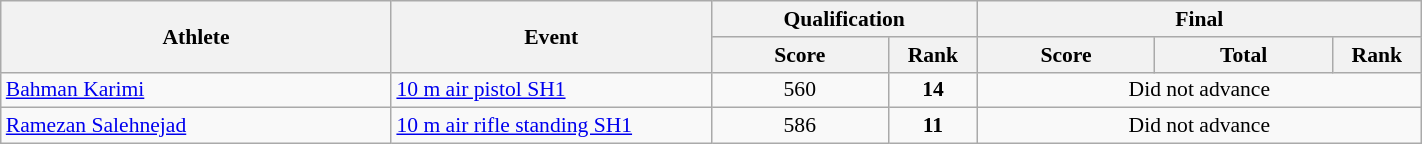<table class="wikitable" width="75%" style="text-align:center; font-size:90%">
<tr>
<th rowspan="2" width="22%">Athlete</th>
<th rowspan="2" width="18%">Event</th>
<th colspan="2">Qualification</th>
<th colspan="3">Final</th>
</tr>
<tr>
<th width="10%">Score</th>
<th width="5%">Rank</th>
<th width="10%">Score</th>
<th width="10%">Total</th>
<th width="5%">Rank</th>
</tr>
<tr>
<td align="left"><a href='#'>Bahman Karimi</a></td>
<td align="left"><a href='#'>10 m air pistol SH1</a></td>
<td>560</td>
<td><strong>14</strong></td>
<td colspan=3 align=center>Did not advance</td>
</tr>
<tr>
<td align="left"><a href='#'>Ramezan Salehnejad</a></td>
<td align="left"><a href='#'>10 m air rifle standing SH1</a></td>
<td>586</td>
<td><strong>11</strong></td>
<td colspan=3 align=center>Did not advance</td>
</tr>
</table>
